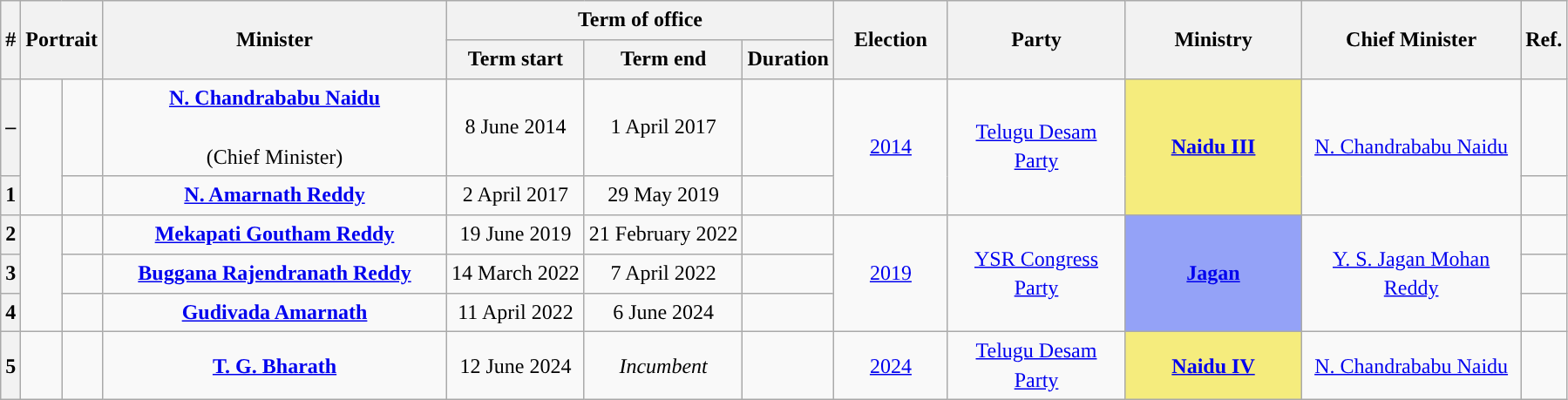<table class="wikitable" style="line-height:1.4em; text-align:center">
<tr>
<th rowspan=2>#</th>
<th rowspan=2 colspan="2">Portrait</th>
<th rowspan=2 style="width:16em">Minister<br></th>
<th colspan="3">Term of office</th>
<th rowspan=2 style="width:5em">Election<br></th>
<th rowspan=2 style="width:8em">Party</th>
<th rowspan=2 style="width:8em">Ministry</th>
<th rowspan=2 style="width:10em">Chief Minister</th>
<th rowspan=2>Ref.</th>
</tr>
<tr>
<th>Term start</th>
<th>Term end</th>
<th>Duration</th>
</tr>
<tr>
<th>–</th>
<td rowspan=2></td>
<td></td>
<td><strong><a href='#'>N. Chandrababu Naidu</a></strong><br><br>(Chief Minister)</td>
<td>8 June 2014</td>
<td>1 April 2017</td>
<td><strong></strong></td>
<td rowspan=2><a href='#'>2014</a><br></td>
<td rowspan=2><a href='#'>Telugu Desam Party</a></td>
<td rowspan=2 bgcolor="#F5EC7D"><strong><a href='#'>Naidu III</a></strong></td>
<td rowspan=2><a href='#'>N. Chandrababu Naidu</a></td>
<td></td>
</tr>
<tr>
<th>1</th>
<td></td>
<td><strong><a href='#'>N. Amarnath Reddy</a></strong><br></td>
<td>2 April 2017</td>
<td>29 May 2019</td>
<td><strong></strong></td>
<td></td>
</tr>
<tr>
<th>2</th>
<td rowspan=3></td>
<td></td>
<td><strong><a href='#'>Mekapati Goutham Reddy</a></strong><br></td>
<td>19 June 2019</td>
<td>21 February 2022 </td>
<td><strong></strong></td>
<td rowspan=3><a href='#'>2019</a><br></td>
<td rowspan="3"><a href='#'>YSR Congress Party</a></td>
<td rowspan=3 bgcolor="#94A2F7"><strong><a href='#'>Jagan</a></strong></td>
<td rowspan="3"><a href='#'>Y. S. Jagan Mohan Reddy</a></td>
<td></td>
</tr>
<tr>
<th>3</th>
<td></td>
<td><strong><a href='#'>Buggana Rajendranath Reddy</a></strong><br></td>
<td>14 March 2022</td>
<td>7 April 2022</td>
<td><strong></strong></td>
<td></td>
</tr>
<tr>
<th>4</th>
<td></td>
<td><strong><a href='#'>Gudivada Amarnath</a></strong><br></td>
<td>11 April 2022</td>
<td>6 June 2024</td>
<td><strong></strong></td>
<td></td>
</tr>
<tr>
<th>5</th>
<td></td>
<td></td>
<td><strong><a href='#'>T. G. Bharath</a></strong><br></td>
<td>12 June 2024</td>
<td><em>Incumbent</em></td>
<td><strong></strong></td>
<td><a href='#'>2024</a><br></td>
<td><a href='#'>Telugu Desam Party</a></td>
<td bgcolor="#F5EC7D"><strong><a href='#'>Naidu IV</a></strong></td>
<td><a href='#'>N. Chandrababu Naidu</a></td>
<td></td>
</tr>
</table>
